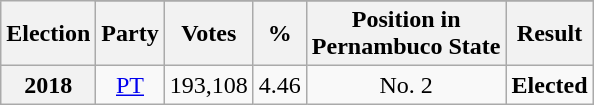<table class="wikitable" style="text-align: center;">
<tr>
<th rowspan="2">Election</th>
</tr>
<tr>
<th>Party</th>
<th>Votes</th>
<th>%</th>
<th>Position in <br>Pernambuco State</th>
<th>Result</th>
</tr>
<tr>
<th>2018</th>
<td><a href='#'>PT</a></td>
<td>193,108</td>
<td>4.46</td>
<td>No. 2</td>
<td><strong>Elected</strong></td>
</tr>
</table>
